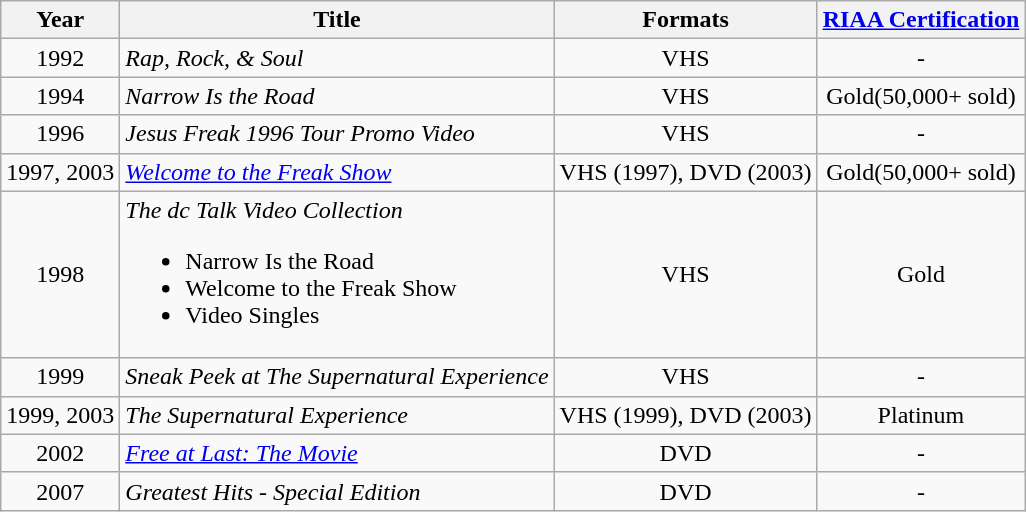<table class="wikitable">
<tr>
<th>Year</th>
<th>Title</th>
<th>Formats</th>
<th><a href='#'>RIAA Certification</a></th>
</tr>
<tr>
<td align="center">1992</td>
<td align="left"><em>Rap, Rock, & Soul</em></td>
<td align="center">VHS</td>
<td align="center">-</td>
</tr>
<tr>
<td align="center">1994</td>
<td align="left"><em>Narrow Is the Road</em></td>
<td align="center">VHS</td>
<td align="center">Gold(50,000+ sold)</td>
</tr>
<tr>
<td align="center">1996</td>
<td align="left"><em>Jesus Freak 1996 Tour Promo Video</em></td>
<td align="center">VHS</td>
<td align="center">-</td>
</tr>
<tr>
<td align="center">1997, 2003</td>
<td align="left"><em><a href='#'>Welcome to the Freak Show</a></em></td>
<td align="center">VHS (1997), DVD (2003)</td>
<td align="center">Gold(50,000+ sold)</td>
</tr>
<tr>
<td align="center">1998</td>
<td align="left"><em>The dc Talk Video Collection</em><br><ul><li>Narrow Is the Road</li><li>Welcome to the Freak Show</li><li>Video Singles</li></ul></td>
<td align="center">VHS</td>
<td align="center">Gold</td>
</tr>
<tr>
<td align="center">1999</td>
<td align="left"><em>Sneak Peek at The Supernatural Experience</em></td>
<td align="center">VHS</td>
<td align="center">-</td>
</tr>
<tr>
<td align="center">1999, 2003</td>
<td align="left"><em>The Supernatural Experience</em></td>
<td align="center">VHS (1999), DVD (2003)</td>
<td align="center">Platinum</td>
</tr>
<tr>
<td align="center">2002</td>
<td align="left"><em><a href='#'>Free at Last: The Movie</a></em></td>
<td align="center">DVD</td>
<td align="center">-</td>
</tr>
<tr>
<td align="center">2007</td>
<td align="left"><em>Greatest Hits - Special Edition</em></td>
<td align="center">DVD</td>
<td align="center">-</td>
</tr>
</table>
